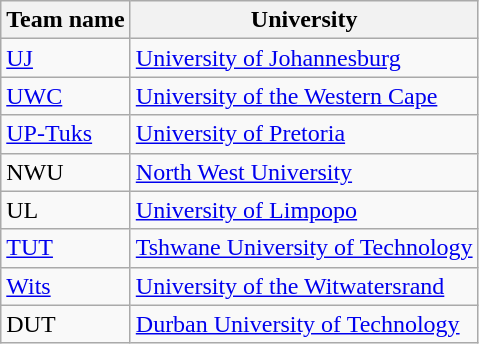<table class="wikitable">
<tr>
<th>Team name</th>
<th>University</th>
</tr>
<tr>
<td><a href='#'>UJ</a></td>
<td><a href='#'>University of Johannesburg</a></td>
</tr>
<tr>
<td><a href='#'>UWC</a></td>
<td><a href='#'>University of the Western Cape</a></td>
</tr>
<tr>
<td><a href='#'>UP-Tuks</a></td>
<td><a href='#'>University of Pretoria</a></td>
</tr>
<tr>
<td>NWU</td>
<td><a href='#'>North West University</a></td>
</tr>
<tr>
<td>UL</td>
<td><a href='#'>University of Limpopo</a></td>
</tr>
<tr>
<td><a href='#'>TUT</a></td>
<td><a href='#'>Tshwane University of Technology</a></td>
</tr>
<tr>
<td><a href='#'>Wits</a></td>
<td><a href='#'>University of the Witwatersrand</a></td>
</tr>
<tr>
<td>DUT</td>
<td><a href='#'>Durban University of Technology</a></td>
</tr>
</table>
